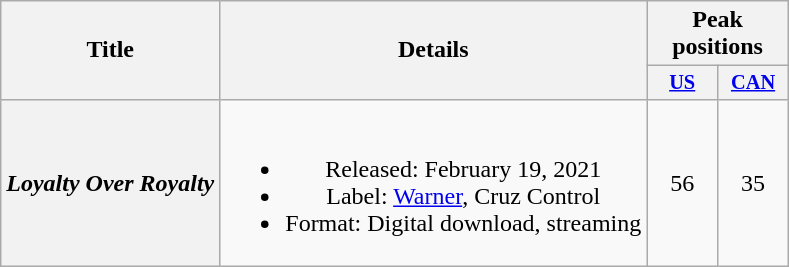<table class="wikitable plainrowheaders" style="text-align:center">
<tr>
<th scope="col" rowspan="2">Title</th>
<th scope="col" rowspan="2">Details</th>
<th scope="col" colspan="2">Peak positions</th>
</tr>
<tr>
<th scope="col" style="width:3em;font-size:85%;"><a href='#'>US</a><br></th>
<th scope="col" style="width:3em;font-size:85%;"><a href='#'>CAN</a><br></th>
</tr>
<tr>
<th scope="row"><em>Loyalty Over Royalty</em></th>
<td><br><ul><li>Released: February 19, 2021</li><li>Label: <a href='#'>Warner</a>, Cruz Control</li><li>Format: Digital download, streaming</li></ul></td>
<td>56</td>
<td>35</td>
</tr>
</table>
